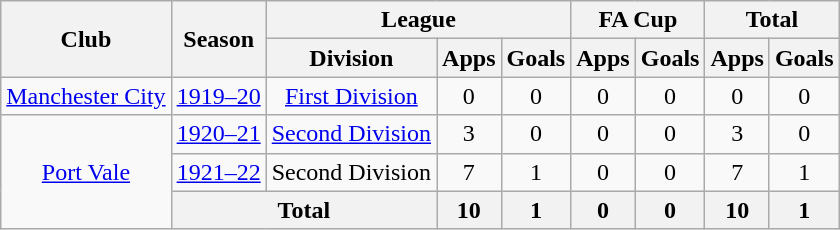<table class="wikitable" style="text-align: center;">
<tr>
<th rowspan="2">Club</th>
<th rowspan="2">Season</th>
<th colspan="3">League</th>
<th colspan="2">FA Cup</th>
<th colspan="2">Total</th>
</tr>
<tr>
<th>Division</th>
<th>Apps</th>
<th>Goals</th>
<th>Apps</th>
<th>Goals</th>
<th>Apps</th>
<th>Goals</th>
</tr>
<tr>
<td><a href='#'>Manchester City</a></td>
<td><a href='#'>1919–20</a></td>
<td><a href='#'>First Division</a></td>
<td>0</td>
<td>0</td>
<td>0</td>
<td>0</td>
<td>0</td>
<td>0</td>
</tr>
<tr>
<td rowspan="3"><a href='#'>Port Vale</a></td>
<td><a href='#'>1920–21</a></td>
<td><a href='#'>Second Division</a></td>
<td>3</td>
<td>0</td>
<td>0</td>
<td>0</td>
<td>3</td>
<td>0</td>
</tr>
<tr>
<td><a href='#'>1921–22</a></td>
<td>Second Division</td>
<td>7</td>
<td>1</td>
<td>0</td>
<td>0</td>
<td>7</td>
<td>1</td>
</tr>
<tr>
<th colspan="2">Total</th>
<th>10</th>
<th>1</th>
<th>0</th>
<th>0</th>
<th>10</th>
<th>1</th>
</tr>
</table>
